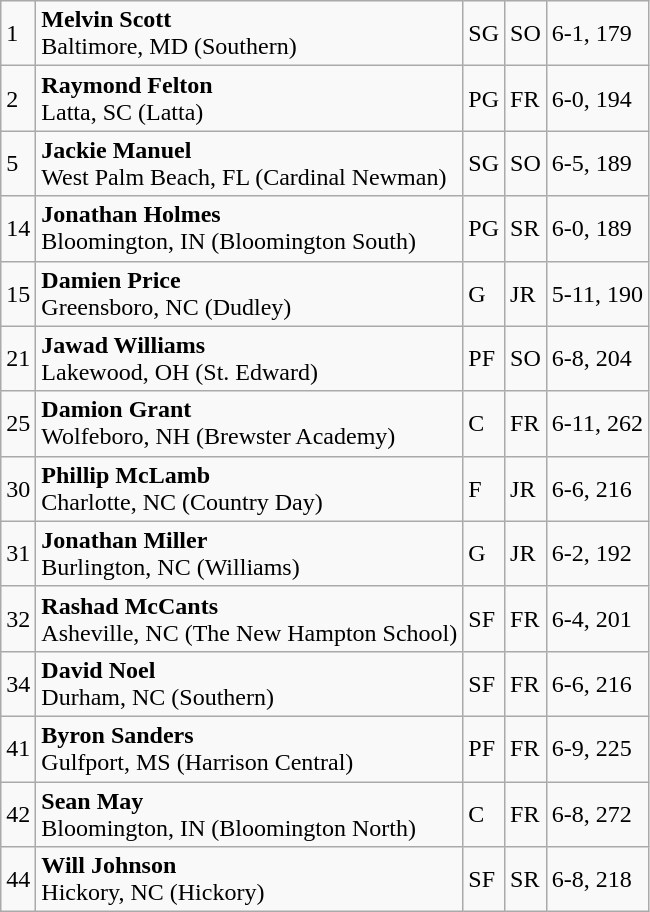<table class="wikitable">
<tr>
<td>1</td>
<td><strong>Melvin Scott</strong><br>Baltimore, MD (Southern)</td>
<td>SG</td>
<td>SO</td>
<td>6-1, 179</td>
</tr>
<tr>
<td>2</td>
<td><strong>Raymond Felton</strong><br>Latta, SC (Latta)</td>
<td>PG</td>
<td>FR</td>
<td>6-0, 194</td>
</tr>
<tr>
<td>5</td>
<td><strong>Jackie Manuel</strong><br>West Palm Beach, FL (Cardinal Newman)</td>
<td>SG</td>
<td>SO</td>
<td>6-5, 189</td>
</tr>
<tr>
<td>14</td>
<td><strong>Jonathan Holmes</strong><br>Bloomington, IN (Bloomington South)</td>
<td>PG</td>
<td>SR</td>
<td>6-0, 189</td>
</tr>
<tr>
<td>15</td>
<td><strong>Damien Price</strong><br>Greensboro, NC (Dudley)</td>
<td>G</td>
<td>JR</td>
<td>5-11, 190</td>
</tr>
<tr>
<td>21</td>
<td><strong>Jawad Williams</strong><br>Lakewood, OH (St. Edward)</td>
<td>PF</td>
<td>SO</td>
<td>6-8, 204</td>
</tr>
<tr>
<td>25</td>
<td><strong>Damion Grant</strong><br>Wolfeboro, NH (Brewster Academy)</td>
<td>C</td>
<td>FR</td>
<td>6-11, 262</td>
</tr>
<tr>
<td>30</td>
<td><strong>Phillip McLamb</strong><br>Charlotte, NC (Country Day)</td>
<td>F</td>
<td>JR</td>
<td>6-6, 216</td>
</tr>
<tr>
<td>31</td>
<td><strong>Jonathan Miller</strong><br>Burlington, NC (Williams)</td>
<td>G</td>
<td>JR</td>
<td>6-2, 192</td>
</tr>
<tr>
<td>32</td>
<td><strong>Rashad McCants</strong><br>Asheville, NC (The New Hampton School)</td>
<td>SF</td>
<td>FR</td>
<td>6-4, 201</td>
</tr>
<tr>
<td>34</td>
<td><strong>David Noel</strong><br>Durham, NC (Southern)</td>
<td>SF</td>
<td>FR</td>
<td>6-6, 216</td>
</tr>
<tr>
<td>41</td>
<td><strong>Byron Sanders</strong><br>Gulfport, MS (Harrison Central)</td>
<td>PF</td>
<td>FR</td>
<td>6-9, 225</td>
</tr>
<tr>
<td>42</td>
<td><strong>Sean May</strong><br>Bloomington, IN (Bloomington North)</td>
<td>C</td>
<td>FR</td>
<td>6-8, 272</td>
</tr>
<tr>
<td>44</td>
<td><strong>Will Johnson</strong><br>Hickory, NC (Hickory)</td>
<td>SF</td>
<td>SR</td>
<td>6-8, 218</td>
</tr>
</table>
